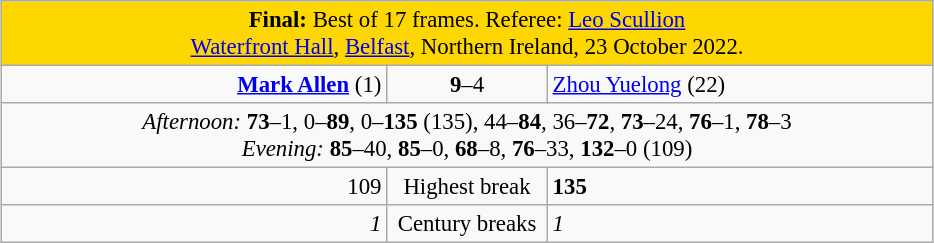<table class="wikitable" style="font-size: 95%; margin: 1em auto 1em auto;">
<tr>
<td colspan="3" align="center" bgcolor="#ffd700"><strong>Final:</strong> Best of 17 frames. Referee: <a href='#'>Leo Scullion</a> <br> <a href='#'>Waterfront Hall</a>, <a href='#'>Belfast</a>, Northern Ireland, 23 October 2022.</td>
</tr>
<tr>
<td width="250" align="right"><strong><a href='#'>Mark Allen</a></strong> (1)<br></td>
<td width="100" align="center"><strong>9</strong>–4</td>
<td width="250"><a href='#'>Zhou Yuelong</a> (22)<br></td>
</tr>
<tr>
<td colspan="3" align="center" style="font-size: 100%"><em>Afternoon:</em> <strong>73</strong>–1, 0–<strong>89</strong>, 0–<strong>135</strong> (135), 44–<strong>84</strong>, 36–<strong>72</strong>, <strong>73</strong>–24, <strong>76</strong>–1, <strong>78</strong>–3<br><em>Evening:</em> <strong>85</strong>–40, <strong>85</strong>–0, <strong>68</strong>–8, <strong>76</strong>–33, <strong>132</strong>–0 (109)</td>
</tr>
<tr>
<td align="right">109</td>
<td align="center">Highest break</td>
<td><strong>135</strong></td>
</tr>
<tr>
<td align="right"><em>1</em></td>
<td align="center">Century breaks</td>
<td><em>1</em></td>
</tr>
</table>
